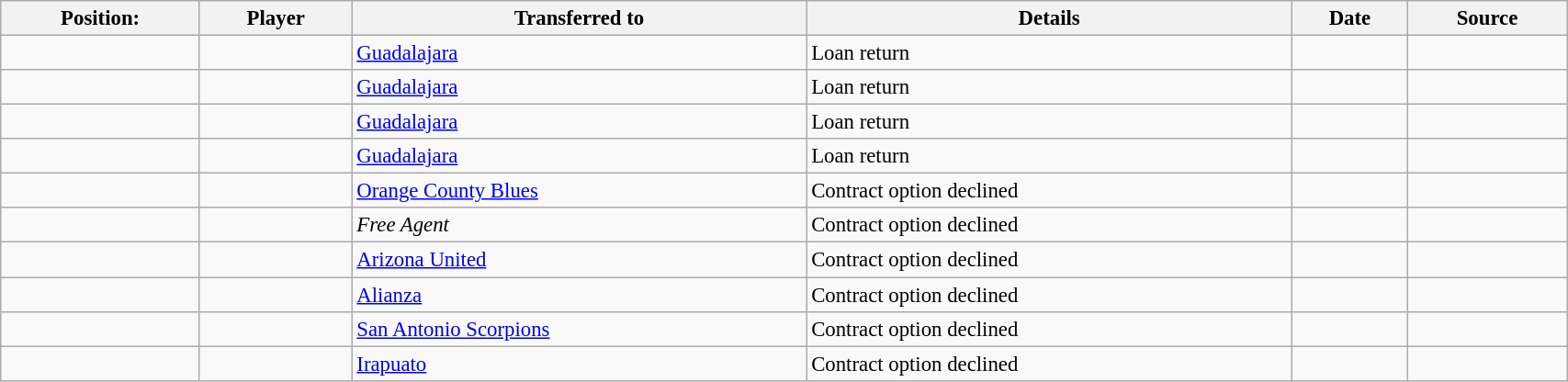<table class="wikitable sortable" style="width:90%; text-align:center; font-size:95%; text-align:left;">
<tr>
<th><strong>Position:</strong></th>
<th><strong>Player</strong></th>
<th><strong>Transferred to</strong></th>
<th><strong>Details</strong></th>
<th><strong>Date</strong></th>
<th><strong>Source</strong></th>
</tr>
<tr>
<td></td>
<td></td>
<td> <a href='#'>Guadalajara</a></td>
<td>Loan return</td>
<td></td>
<td></td>
</tr>
<tr>
<td></td>
<td></td>
<td> <a href='#'>Guadalajara</a></td>
<td>Loan return</td>
<td></td>
<td></td>
</tr>
<tr>
<td></td>
<td></td>
<td> <a href='#'>Guadalajara</a></td>
<td>Loan return</td>
<td></td>
<td></td>
</tr>
<tr>
<td></td>
<td></td>
<td> <a href='#'>Guadalajara</a></td>
<td>Loan return</td>
<td></td>
<td></td>
</tr>
<tr>
<td></td>
<td></td>
<td> <a href='#'>Orange County Blues</a></td>
<td>Contract option declined</td>
<td></td>
<td></td>
</tr>
<tr>
<td></td>
<td></td>
<td><em>Free Agent</em></td>
<td>Contract option declined</td>
<td></td>
<td></td>
</tr>
<tr>
<td></td>
<td></td>
<td> <a href='#'>Arizona United</a></td>
<td>Contract option declined</td>
<td></td>
<td></td>
</tr>
<tr>
<td></td>
<td></td>
<td> <a href='#'>Alianza</a></td>
<td>Contract option declined</td>
<td></td>
<td></td>
</tr>
<tr>
<td></td>
<td></td>
<td> <a href='#'>San Antonio Scorpions</a></td>
<td>Contract option declined</td>
<td></td>
<td></td>
</tr>
<tr>
<td></td>
<td></td>
<td> <a href='#'>Irapuato</a></td>
<td>Contract option declined</td>
<td></td>
<td></td>
</tr>
</table>
